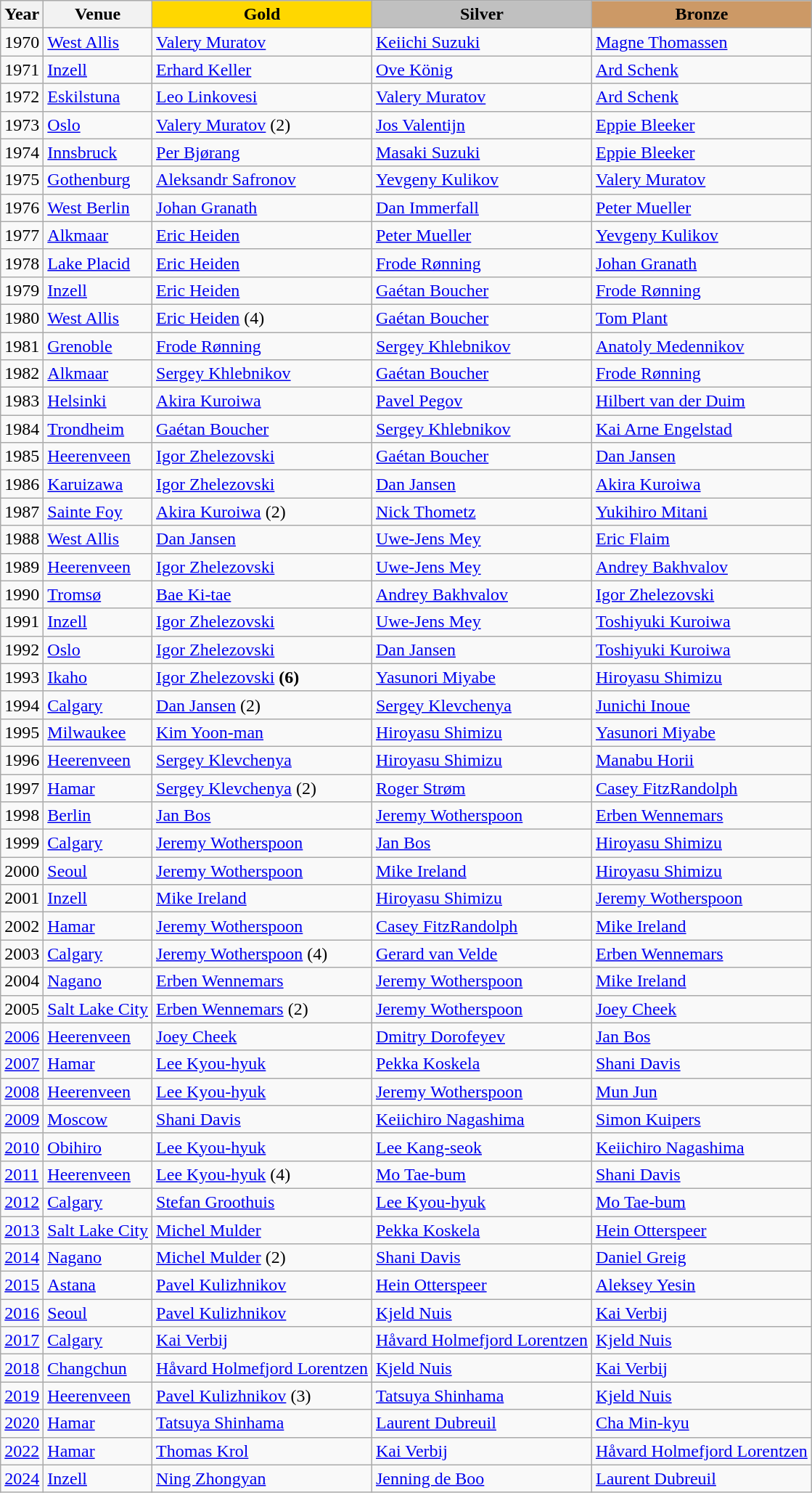<table class=wikitable>
<tr>
<th>Year</th>
<th>Venue</th>
<td align=center bgcolor=gold> <strong>Gold</strong></td>
<td align=center bgcolor=silver> <strong>Silver</strong></td>
<td align=center bgcolor=cc9966> <strong>Bronze</strong></td>
</tr>
<tr>
<td>1970</td>
<td><a href='#'>West Allis</a></td>
<td> <a href='#'>Valery Muratov</a></td>
<td> <a href='#'>Keiichi Suzuki</a></td>
<td> <a href='#'>Magne Thomassen</a></td>
</tr>
<tr>
<td>1971</td>
<td><a href='#'>Inzell</a></td>
<td> <a href='#'>Erhard Keller</a></td>
<td> <a href='#'>Ove König</a></td>
<td> <a href='#'>Ard Schenk</a></td>
</tr>
<tr>
<td>1972</td>
<td><a href='#'>Eskilstuna</a></td>
<td> <a href='#'>Leo Linkovesi</a></td>
<td> <a href='#'>Valery Muratov</a></td>
<td> <a href='#'>Ard Schenk</a></td>
</tr>
<tr>
<td>1973</td>
<td><a href='#'>Oslo</a></td>
<td> <a href='#'>Valery Muratov</a> (2)</td>
<td> <a href='#'>Jos Valentijn</a></td>
<td> <a href='#'>Eppie Bleeker</a></td>
</tr>
<tr>
<td>1974</td>
<td><a href='#'>Innsbruck</a></td>
<td> <a href='#'>Per Bjørang</a></td>
<td> <a href='#'>Masaki Suzuki</a></td>
<td> <a href='#'>Eppie Bleeker</a></td>
</tr>
<tr>
<td>1975</td>
<td><a href='#'>Gothenburg</a></td>
<td> <a href='#'>Aleksandr Safronov</a></td>
<td> <a href='#'>Yevgeny Kulikov</a></td>
<td> <a href='#'>Valery Muratov</a></td>
</tr>
<tr>
<td>1976</td>
<td><a href='#'>West Berlin</a></td>
<td> <a href='#'>Johan Granath</a></td>
<td> <a href='#'>Dan Immerfall</a></td>
<td> <a href='#'>Peter Mueller</a></td>
</tr>
<tr>
<td>1977</td>
<td><a href='#'>Alkmaar</a></td>
<td> <a href='#'>Eric Heiden</a></td>
<td> <a href='#'>Peter Mueller</a></td>
<td> <a href='#'>Yevgeny Kulikov</a></td>
</tr>
<tr>
<td>1978</td>
<td><a href='#'>Lake Placid</a></td>
<td> <a href='#'>Eric Heiden</a></td>
<td> <a href='#'>Frode Rønning</a></td>
<td> <a href='#'>Johan Granath</a></td>
</tr>
<tr>
<td>1979</td>
<td><a href='#'>Inzell</a></td>
<td> <a href='#'>Eric Heiden</a></td>
<td> <a href='#'>Gaétan Boucher</a></td>
<td> <a href='#'>Frode Rønning</a></td>
</tr>
<tr>
<td>1980</td>
<td><a href='#'>West Allis</a></td>
<td> <a href='#'>Eric Heiden</a> (4)</td>
<td> <a href='#'>Gaétan Boucher</a></td>
<td> <a href='#'>Tom Plant</a></td>
</tr>
<tr>
<td>1981</td>
<td><a href='#'>Grenoble</a></td>
<td> <a href='#'>Frode Rønning</a></td>
<td> <a href='#'>Sergey Khlebnikov</a></td>
<td> <a href='#'>Anatoly Medennikov</a></td>
</tr>
<tr>
<td>1982</td>
<td><a href='#'>Alkmaar</a></td>
<td> <a href='#'>Sergey Khlebnikov</a></td>
<td> <a href='#'>Gaétan Boucher</a></td>
<td> <a href='#'>Frode Rønning</a></td>
</tr>
<tr>
<td>1983</td>
<td><a href='#'>Helsinki</a></td>
<td> <a href='#'>Akira Kuroiwa</a></td>
<td> <a href='#'>Pavel Pegov</a></td>
<td> <a href='#'>Hilbert van der Duim</a></td>
</tr>
<tr>
<td>1984</td>
<td><a href='#'>Trondheim</a></td>
<td> <a href='#'>Gaétan Boucher</a></td>
<td> <a href='#'>Sergey Khlebnikov</a></td>
<td> <a href='#'>Kai Arne Engelstad</a></td>
</tr>
<tr>
<td>1985</td>
<td><a href='#'>Heerenveen</a></td>
<td> <a href='#'>Igor Zhelezovski</a></td>
<td> <a href='#'>Gaétan Boucher</a></td>
<td> <a href='#'>Dan Jansen</a></td>
</tr>
<tr>
<td>1986</td>
<td><a href='#'>Karuizawa</a></td>
<td> <a href='#'>Igor Zhelezovski</a></td>
<td> <a href='#'>Dan Jansen</a></td>
<td> <a href='#'>Akira Kuroiwa</a></td>
</tr>
<tr>
<td>1987</td>
<td><a href='#'>Sainte Foy</a></td>
<td> <a href='#'>Akira Kuroiwa</a> (2)</td>
<td> <a href='#'>Nick Thometz</a></td>
<td> <a href='#'>Yukihiro Mitani</a></td>
</tr>
<tr>
<td>1988</td>
<td><a href='#'>West Allis</a></td>
<td> <a href='#'>Dan Jansen</a></td>
<td> <a href='#'>Uwe-Jens Mey</a></td>
<td> <a href='#'>Eric Flaim</a></td>
</tr>
<tr>
<td>1989</td>
<td><a href='#'>Heerenveen</a></td>
<td> <a href='#'>Igor Zhelezovski</a></td>
<td> <a href='#'>Uwe-Jens Mey</a></td>
<td> <a href='#'>Andrey Bakhvalov</a></td>
</tr>
<tr>
<td>1990</td>
<td><a href='#'>Tromsø</a></td>
<td> <a href='#'>Bae Ki-tae</a></td>
<td> <a href='#'>Andrey Bakhvalov</a></td>
<td> <a href='#'>Igor Zhelezovski</a></td>
</tr>
<tr>
<td>1991</td>
<td><a href='#'>Inzell</a></td>
<td> <a href='#'>Igor Zhelezovski</a></td>
<td> <a href='#'>Uwe-Jens Mey</a></td>
<td> <a href='#'>Toshiyuki Kuroiwa</a></td>
</tr>
<tr>
<td>1992</td>
<td><a href='#'>Oslo</a></td>
<td> <a href='#'>Igor Zhelezovski</a></td>
<td> <a href='#'>Dan Jansen</a></td>
<td> <a href='#'>Toshiyuki Kuroiwa</a></td>
</tr>
<tr>
<td>1993</td>
<td><a href='#'>Ikaho</a></td>
<td> <a href='#'>Igor Zhelezovski</a> <strong>(6)</strong></td>
<td> <a href='#'>Yasunori Miyabe</a></td>
<td> <a href='#'>Hiroyasu Shimizu</a></td>
</tr>
<tr>
<td>1994</td>
<td><a href='#'>Calgary</a></td>
<td> <a href='#'>Dan Jansen</a> (2)</td>
<td> <a href='#'>Sergey Klevchenya</a></td>
<td> <a href='#'>Junichi Inoue</a></td>
</tr>
<tr>
<td>1995</td>
<td><a href='#'>Milwaukee</a></td>
<td> <a href='#'>Kim Yoon-man</a></td>
<td> <a href='#'>Hiroyasu Shimizu</a></td>
<td> <a href='#'>Yasunori Miyabe</a></td>
</tr>
<tr>
<td>1996</td>
<td><a href='#'>Heerenveen</a></td>
<td> <a href='#'>Sergey Klevchenya</a></td>
<td> <a href='#'>Hiroyasu Shimizu</a></td>
<td> <a href='#'>Manabu Horii</a></td>
</tr>
<tr>
<td>1997</td>
<td><a href='#'>Hamar</a></td>
<td> <a href='#'>Sergey Klevchenya</a> (2)</td>
<td> <a href='#'>Roger Strøm</a></td>
<td> <a href='#'>Casey FitzRandolph</a></td>
</tr>
<tr>
<td>1998</td>
<td><a href='#'>Berlin</a></td>
<td> <a href='#'>Jan Bos</a></td>
<td> <a href='#'>Jeremy Wotherspoon</a></td>
<td> <a href='#'>Erben Wennemars</a></td>
</tr>
<tr>
<td>1999</td>
<td><a href='#'>Calgary</a></td>
<td> <a href='#'>Jeremy Wotherspoon</a></td>
<td> <a href='#'>Jan Bos</a></td>
<td> <a href='#'>Hiroyasu Shimizu</a></td>
</tr>
<tr>
<td>2000</td>
<td><a href='#'>Seoul</a></td>
<td> <a href='#'>Jeremy Wotherspoon</a></td>
<td> <a href='#'>Mike Ireland</a></td>
<td> <a href='#'>Hiroyasu Shimizu</a></td>
</tr>
<tr>
<td>2001</td>
<td><a href='#'>Inzell</a></td>
<td> <a href='#'>Mike Ireland</a></td>
<td> <a href='#'>Hiroyasu Shimizu</a></td>
<td> <a href='#'>Jeremy Wotherspoon</a></td>
</tr>
<tr>
<td>2002</td>
<td><a href='#'>Hamar</a></td>
<td> <a href='#'>Jeremy Wotherspoon</a></td>
<td> <a href='#'>Casey FitzRandolph</a></td>
<td> <a href='#'>Mike Ireland</a></td>
</tr>
<tr>
<td>2003</td>
<td><a href='#'>Calgary</a></td>
<td> <a href='#'>Jeremy Wotherspoon</a> (4)</td>
<td> <a href='#'>Gerard van Velde</a></td>
<td> <a href='#'>Erben Wennemars</a></td>
</tr>
<tr>
<td>2004</td>
<td><a href='#'>Nagano</a></td>
<td> <a href='#'>Erben Wennemars</a></td>
<td> <a href='#'>Jeremy Wotherspoon</a></td>
<td> <a href='#'>Mike Ireland</a></td>
</tr>
<tr>
<td>2005</td>
<td><a href='#'>Salt Lake City</a></td>
<td> <a href='#'>Erben Wennemars</a> (2)</td>
<td> <a href='#'>Jeremy Wotherspoon</a></td>
<td> <a href='#'>Joey Cheek</a></td>
</tr>
<tr>
<td><a href='#'>2006</a></td>
<td><a href='#'>Heerenveen</a></td>
<td> <a href='#'>Joey Cheek</a></td>
<td> <a href='#'>Dmitry Dorofeyev</a></td>
<td> <a href='#'>Jan Bos</a></td>
</tr>
<tr>
<td><a href='#'>2007</a></td>
<td><a href='#'>Hamar</a></td>
<td> <a href='#'>Lee Kyou-hyuk</a></td>
<td> <a href='#'>Pekka Koskela</a></td>
<td> <a href='#'>Shani Davis</a></td>
</tr>
<tr>
<td><a href='#'>2008</a></td>
<td><a href='#'>Heerenveen</a></td>
<td> <a href='#'>Lee Kyou-hyuk</a></td>
<td> <a href='#'>Jeremy Wotherspoon</a></td>
<td> <a href='#'>Mun Jun</a></td>
</tr>
<tr>
<td><a href='#'>2009</a></td>
<td><a href='#'>Moscow</a></td>
<td> <a href='#'>Shani Davis</a></td>
<td> <a href='#'>Keiichiro Nagashima</a></td>
<td> <a href='#'>Simon Kuipers</a></td>
</tr>
<tr>
<td><a href='#'>2010</a></td>
<td><a href='#'>Obihiro</a></td>
<td> <a href='#'>Lee Kyou-hyuk</a></td>
<td> <a href='#'>Lee Kang-seok</a></td>
<td> <a href='#'>Keiichiro Nagashima</a></td>
</tr>
<tr>
<td><a href='#'>2011</a></td>
<td><a href='#'>Heerenveen</a></td>
<td> <a href='#'>Lee Kyou-hyuk</a> (4)</td>
<td> <a href='#'>Mo Tae-bum</a></td>
<td> <a href='#'>Shani Davis</a></td>
</tr>
<tr>
<td><a href='#'>2012</a></td>
<td><a href='#'>Calgary</a></td>
<td> <a href='#'>Stefan Groothuis</a></td>
<td> <a href='#'>Lee Kyou-hyuk</a></td>
<td> <a href='#'>Mo Tae-bum</a></td>
</tr>
<tr>
<td><a href='#'>2013</a></td>
<td><a href='#'>Salt Lake City</a></td>
<td> <a href='#'>Michel Mulder</a></td>
<td> <a href='#'>Pekka Koskela</a></td>
<td> <a href='#'>Hein Otterspeer</a></td>
</tr>
<tr>
<td><a href='#'>2014</a></td>
<td><a href='#'>Nagano</a></td>
<td> <a href='#'>Michel Mulder</a> (2)</td>
<td> <a href='#'>Shani Davis</a></td>
<td> <a href='#'>Daniel Greig</a></td>
</tr>
<tr>
<td><a href='#'>2015</a></td>
<td><a href='#'>Astana</a></td>
<td> <a href='#'>Pavel Kulizhnikov</a></td>
<td> <a href='#'>Hein Otterspeer</a></td>
<td> <a href='#'>Aleksey Yesin </a></td>
</tr>
<tr>
<td><a href='#'>2016</a></td>
<td><a href='#'>Seoul</a></td>
<td> <a href='#'>Pavel Kulizhnikov</a></td>
<td> <a href='#'>Kjeld Nuis</a></td>
<td> <a href='#'>Kai Verbij</a></td>
</tr>
<tr>
<td><a href='#'>2017</a></td>
<td><a href='#'>Calgary</a></td>
<td> <a href='#'>Kai Verbij</a></td>
<td> <a href='#'>Håvard Holmefjord Lorentzen</a></td>
<td> <a href='#'>Kjeld Nuis</a></td>
</tr>
<tr>
<td><a href='#'>2018</a></td>
<td><a href='#'>Changchun</a></td>
<td> <a href='#'>Håvard Holmefjord Lorentzen</a></td>
<td> <a href='#'>Kjeld Nuis</a></td>
<td> <a href='#'>Kai Verbij</a></td>
</tr>
<tr>
<td><a href='#'>2019</a></td>
<td><a href='#'>Heerenveen</a></td>
<td> <a href='#'>Pavel Kulizhnikov</a> (3)</td>
<td> <a href='#'>Tatsuya Shinhama</a></td>
<td> <a href='#'>Kjeld Nuis</a></td>
</tr>
<tr>
<td><a href='#'>2020</a></td>
<td><a href='#'>Hamar</a></td>
<td> <a href='#'>Tatsuya Shinhama</a></td>
<td> <a href='#'>Laurent Dubreuil</a></td>
<td> <a href='#'>Cha Min-kyu</a></td>
</tr>
<tr>
<td><a href='#'>2022</a></td>
<td><a href='#'>Hamar</a></td>
<td> <a href='#'>Thomas Krol</a></td>
<td> <a href='#'>Kai Verbij</a></td>
<td> <a href='#'>Håvard Holmefjord Lorentzen</a></td>
</tr>
<tr>
<td><a href='#'>2024</a></td>
<td><a href='#'>Inzell</a></td>
<td> <a href='#'>Ning Zhongyan</a></td>
<td> <a href='#'>Jenning de Boo</a></td>
<td> <a href='#'>Laurent Dubreuil</a></td>
</tr>
</table>
